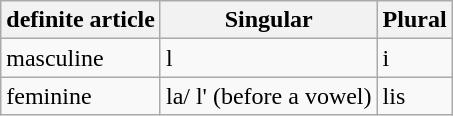<table class="wikitable">
<tr>
<th>definite article</th>
<th>Singular</th>
<th>Plural</th>
</tr>
<tr>
<td>masculine</td>
<td>l</td>
<td>i</td>
</tr>
<tr>
<td>feminine</td>
<td>la/ l' (before a vowel)</td>
<td>lis</td>
</tr>
</table>
